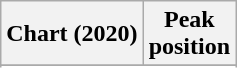<table class="wikitable sortable plainrowheaders" style="text-align:center">
<tr>
<th scope="col">Chart (2020)</th>
<th scope="col">Peak<br>position</th>
</tr>
<tr>
</tr>
<tr>
</tr>
<tr>
</tr>
</table>
